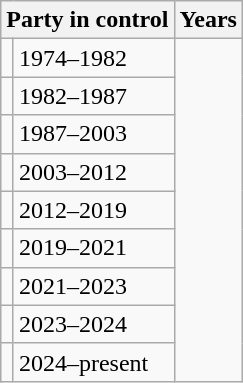<table class="wikitable">
<tr>
<th colspan=2>Party in control</th>
<th>Years</th>
</tr>
<tr>
<td></td>
<td>1974–1982</td>
</tr>
<tr>
<td></td>
<td>1982–1987</td>
</tr>
<tr>
<td></td>
<td>1987–2003</td>
</tr>
<tr>
<td></td>
<td>2003–2012</td>
</tr>
<tr>
<td></td>
<td>2012–2019</td>
</tr>
<tr>
<td></td>
<td>2019–2021</td>
</tr>
<tr>
<td></td>
<td>2021–2023</td>
</tr>
<tr>
<td></td>
<td>2023–2024</td>
</tr>
<tr>
<td></td>
<td>2024–present</td>
</tr>
</table>
